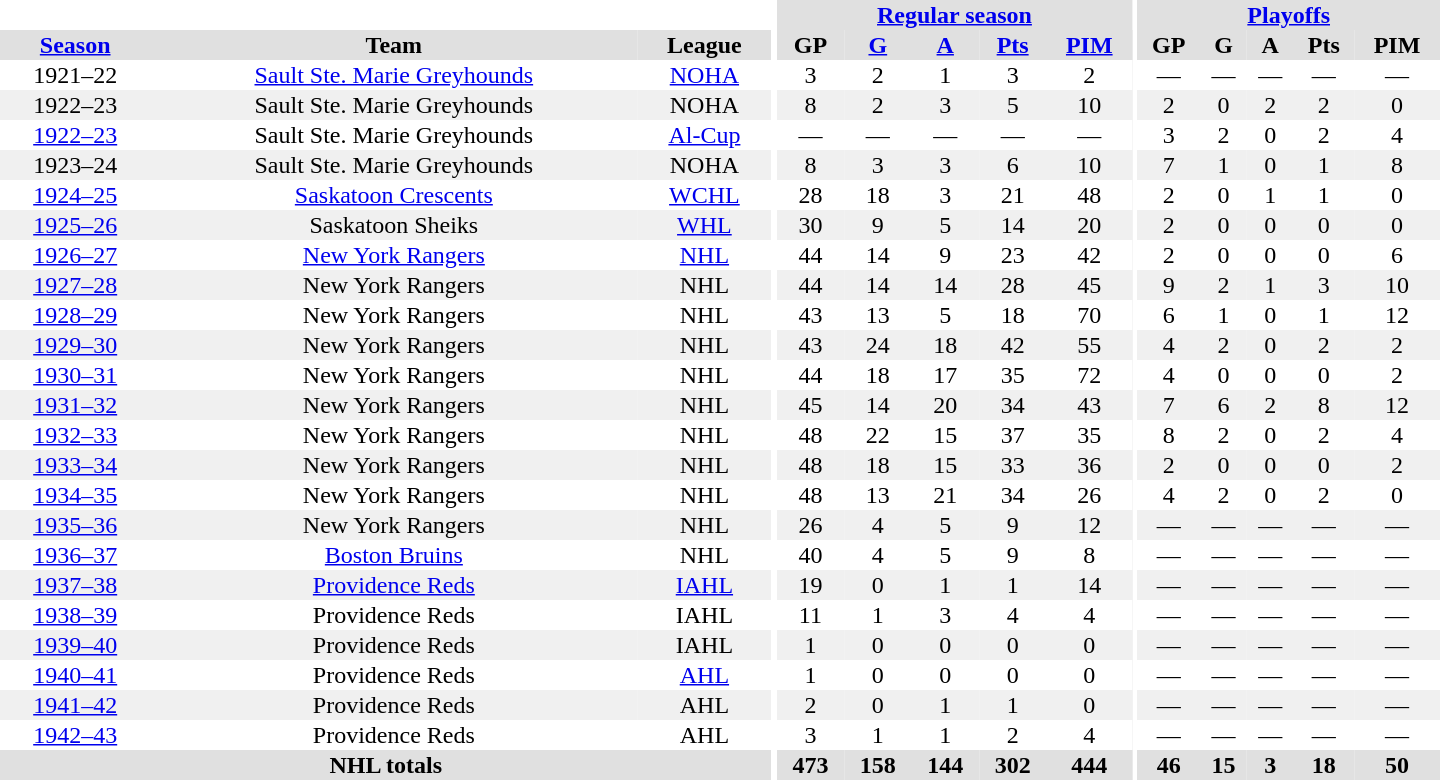<table border="0" cellpadding="1" cellspacing="0" style="text-align:center; width:60em">
<tr bgcolor="#e0e0e0">
<th colspan="3" bgcolor="#ffffff"></th>
<th rowspan="100" bgcolor="#ffffff"></th>
<th colspan="5"><a href='#'>Regular season</a></th>
<th rowspan="100" bgcolor="#ffffff"></th>
<th colspan="5"><a href='#'>Playoffs</a></th>
</tr>
<tr bgcolor="#e0e0e0">
<th><a href='#'>Season</a></th>
<th>Team</th>
<th>League</th>
<th>GP</th>
<th><a href='#'>G</a></th>
<th><a href='#'>A</a></th>
<th><a href='#'>Pts</a></th>
<th><a href='#'>PIM</a></th>
<th>GP</th>
<th>G</th>
<th>A</th>
<th>Pts</th>
<th>PIM</th>
</tr>
<tr>
<td>1921–22</td>
<td><a href='#'>Sault Ste. Marie Greyhounds</a></td>
<td><a href='#'>NOHA</a></td>
<td>3</td>
<td>2</td>
<td>1</td>
<td>3</td>
<td>2</td>
<td>—</td>
<td>—</td>
<td>—</td>
<td>—</td>
<td>—</td>
</tr>
<tr bgcolor="#f0f0f0">
<td>1922–23</td>
<td>Sault Ste. Marie Greyhounds</td>
<td>NOHA</td>
<td>8</td>
<td>2</td>
<td>3</td>
<td>5</td>
<td>10</td>
<td>2</td>
<td>0</td>
<td>2</td>
<td>2</td>
<td>0</td>
</tr>
<tr>
<td><a href='#'>1922–23</a></td>
<td>Sault Ste. Marie Greyhounds</td>
<td><a href='#'>Al-Cup</a></td>
<td>—</td>
<td>—</td>
<td>—</td>
<td>—</td>
<td>—</td>
<td>3</td>
<td>2</td>
<td>0</td>
<td>2</td>
<td>4</td>
</tr>
<tr bgcolor="#f0f0f0">
<td>1923–24</td>
<td>Sault Ste. Marie Greyhounds</td>
<td>NOHA</td>
<td>8</td>
<td>3</td>
<td>3</td>
<td>6</td>
<td>10</td>
<td>7</td>
<td>1</td>
<td>0</td>
<td>1</td>
<td>8</td>
</tr>
<tr>
<td><a href='#'>1924–25</a></td>
<td><a href='#'>Saskatoon Crescents</a></td>
<td><a href='#'>WCHL</a></td>
<td>28</td>
<td>18</td>
<td>3</td>
<td>21</td>
<td>48</td>
<td>2</td>
<td>0</td>
<td>1</td>
<td>1</td>
<td>0</td>
</tr>
<tr bgcolor="#f0f0f0">
<td><a href='#'>1925–26</a></td>
<td>Saskatoon Sheiks</td>
<td><a href='#'>WHL</a></td>
<td>30</td>
<td>9</td>
<td>5</td>
<td>14</td>
<td>20</td>
<td>2</td>
<td>0</td>
<td>0</td>
<td>0</td>
<td>0</td>
</tr>
<tr>
<td><a href='#'>1926–27</a></td>
<td><a href='#'>New York Rangers</a></td>
<td><a href='#'>NHL</a></td>
<td>44</td>
<td>14</td>
<td>9</td>
<td>23</td>
<td>42</td>
<td>2</td>
<td>0</td>
<td>0</td>
<td>0</td>
<td>6</td>
</tr>
<tr bgcolor="#f0f0f0">
<td><a href='#'>1927–28</a></td>
<td>New York Rangers</td>
<td>NHL</td>
<td>44</td>
<td>14</td>
<td>14</td>
<td>28</td>
<td>45</td>
<td>9</td>
<td>2</td>
<td>1</td>
<td>3</td>
<td>10</td>
</tr>
<tr>
<td><a href='#'>1928–29</a></td>
<td>New York Rangers</td>
<td>NHL</td>
<td>43</td>
<td>13</td>
<td>5</td>
<td>18</td>
<td>70</td>
<td>6</td>
<td>1</td>
<td>0</td>
<td>1</td>
<td>12</td>
</tr>
<tr bgcolor="#f0f0f0">
<td><a href='#'>1929–30</a></td>
<td>New York Rangers</td>
<td>NHL</td>
<td>43</td>
<td>24</td>
<td>18</td>
<td>42</td>
<td>55</td>
<td>4</td>
<td>2</td>
<td>0</td>
<td>2</td>
<td>2</td>
</tr>
<tr>
<td><a href='#'>1930–31</a></td>
<td>New York Rangers</td>
<td>NHL</td>
<td>44</td>
<td>18</td>
<td>17</td>
<td>35</td>
<td>72</td>
<td>4</td>
<td>0</td>
<td>0</td>
<td>0</td>
<td>2</td>
</tr>
<tr bgcolor="#f0f0f0">
<td><a href='#'>1931–32</a></td>
<td>New York Rangers</td>
<td>NHL</td>
<td>45</td>
<td>14</td>
<td>20</td>
<td>34</td>
<td>43</td>
<td>7</td>
<td>6</td>
<td>2</td>
<td>8</td>
<td>12</td>
</tr>
<tr>
<td><a href='#'>1932–33</a></td>
<td>New York Rangers</td>
<td>NHL</td>
<td>48</td>
<td>22</td>
<td>15</td>
<td>37</td>
<td>35</td>
<td>8</td>
<td>2</td>
<td>0</td>
<td>2</td>
<td>4</td>
</tr>
<tr bgcolor="#f0f0f0">
<td><a href='#'>1933–34</a></td>
<td>New York Rangers</td>
<td>NHL</td>
<td>48</td>
<td>18</td>
<td>15</td>
<td>33</td>
<td>36</td>
<td>2</td>
<td>0</td>
<td>0</td>
<td>0</td>
<td>2</td>
</tr>
<tr>
<td><a href='#'>1934–35</a></td>
<td>New York Rangers</td>
<td>NHL</td>
<td>48</td>
<td>13</td>
<td>21</td>
<td>34</td>
<td>26</td>
<td>4</td>
<td>2</td>
<td>0</td>
<td>2</td>
<td>0</td>
</tr>
<tr bgcolor="#f0f0f0">
<td><a href='#'>1935–36</a></td>
<td>New York Rangers</td>
<td>NHL</td>
<td>26</td>
<td>4</td>
<td>5</td>
<td>9</td>
<td>12</td>
<td>—</td>
<td>—</td>
<td>—</td>
<td>—</td>
<td>—</td>
</tr>
<tr>
<td><a href='#'>1936–37</a></td>
<td><a href='#'>Boston Bruins</a></td>
<td>NHL</td>
<td>40</td>
<td>4</td>
<td>5</td>
<td>9</td>
<td>8</td>
<td>—</td>
<td>—</td>
<td>—</td>
<td>—</td>
<td>—</td>
</tr>
<tr bgcolor="#f0f0f0">
<td><a href='#'>1937–38</a></td>
<td><a href='#'>Providence Reds</a></td>
<td><a href='#'>IAHL</a></td>
<td>19</td>
<td>0</td>
<td>1</td>
<td>1</td>
<td>14</td>
<td>—</td>
<td>—</td>
<td>—</td>
<td>—</td>
<td>—</td>
</tr>
<tr>
<td><a href='#'>1938–39</a></td>
<td>Providence Reds</td>
<td>IAHL</td>
<td>11</td>
<td>1</td>
<td>3</td>
<td>4</td>
<td>4</td>
<td>—</td>
<td>—</td>
<td>—</td>
<td>—</td>
<td>—</td>
</tr>
<tr bgcolor="#f0f0f0">
<td><a href='#'>1939–40</a></td>
<td>Providence Reds</td>
<td>IAHL</td>
<td>1</td>
<td>0</td>
<td>0</td>
<td>0</td>
<td>0</td>
<td>—</td>
<td>—</td>
<td>—</td>
<td>—</td>
<td>—</td>
</tr>
<tr>
<td><a href='#'>1940–41</a></td>
<td>Providence Reds</td>
<td><a href='#'>AHL</a></td>
<td>1</td>
<td>0</td>
<td>0</td>
<td>0</td>
<td>0</td>
<td>—</td>
<td>—</td>
<td>—</td>
<td>—</td>
<td>—</td>
</tr>
<tr bgcolor="#f0f0f0">
<td><a href='#'>1941–42</a></td>
<td>Providence Reds</td>
<td>AHL</td>
<td>2</td>
<td>0</td>
<td>1</td>
<td>1</td>
<td>0</td>
<td>—</td>
<td>—</td>
<td>—</td>
<td>—</td>
<td>—</td>
</tr>
<tr>
<td><a href='#'>1942–43</a></td>
<td>Providence Reds</td>
<td>AHL</td>
<td>3</td>
<td>1</td>
<td>1</td>
<td>2</td>
<td>4</td>
<td>—</td>
<td>—</td>
<td>—</td>
<td>—</td>
<td>—</td>
</tr>
<tr bgcolor="#e0e0e0">
<th colspan="3">NHL totals</th>
<th>473</th>
<th>158</th>
<th>144</th>
<th>302</th>
<th>444</th>
<th>46</th>
<th>15</th>
<th>3</th>
<th>18</th>
<th>50</th>
</tr>
</table>
